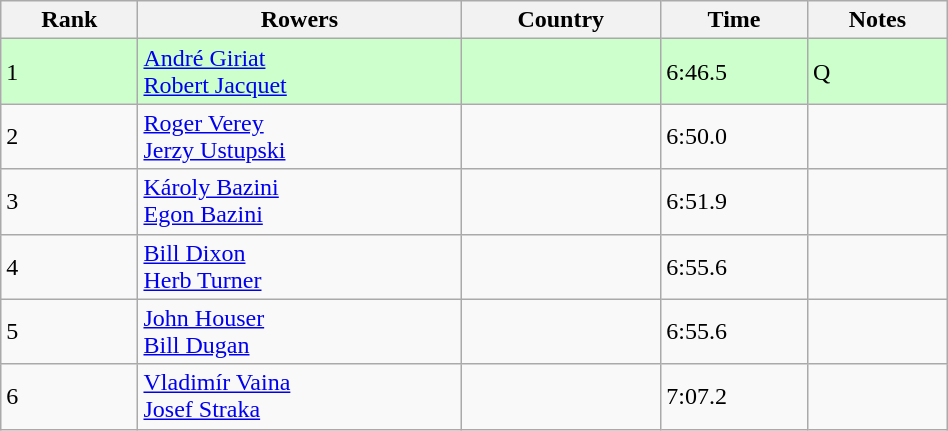<table class="wikitable" width=50%>
<tr>
<th>Rank</th>
<th>Rowers</th>
<th>Country</th>
<th>Time</th>
<th>Notes</th>
</tr>
<tr bgcolor=ccffcc>
<td>1</td>
<td><a href='#'>André Giriat</a><br><a href='#'>Robert Jacquet</a></td>
<td></td>
<td>6:46.5</td>
<td>Q</td>
</tr>
<tr>
<td>2</td>
<td><a href='#'>Roger Verey</a><br><a href='#'>Jerzy Ustupski</a></td>
<td></td>
<td>6:50.0</td>
<td></td>
</tr>
<tr>
<td>3</td>
<td><a href='#'>Károly Bazini</a><br><a href='#'>Egon Bazini</a></td>
<td></td>
<td>6:51.9</td>
<td></td>
</tr>
<tr>
<td>4</td>
<td><a href='#'>Bill Dixon</a><br><a href='#'>Herb Turner</a></td>
<td></td>
<td>6:55.6</td>
<td></td>
</tr>
<tr>
<td>5</td>
<td><a href='#'>John Houser</a><br><a href='#'>Bill Dugan</a></td>
<td></td>
<td>6:55.6</td>
<td></td>
</tr>
<tr>
<td>6</td>
<td><a href='#'>Vladimír Vaina</a><br><a href='#'>Josef Straka</a></td>
<td></td>
<td>7:07.2</td>
<td></td>
</tr>
</table>
